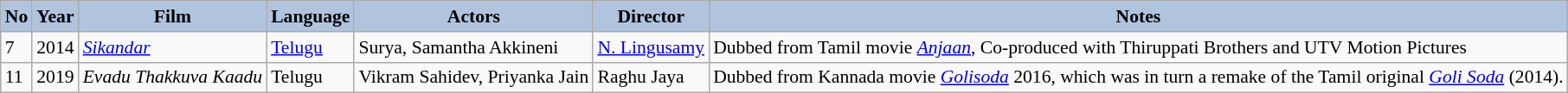<table class="wikitable" style="font-size:90%">
<tr style="text-align:center;">
<th style="text-align:center; background:#b0c4de;">No</th>
<th style="text-align:center; background:#b0c4de;">Year</th>
<th style="text-align:center; background:#b0c4de;">Film</th>
<th style="text-align:center; background:#b0c4de;">Language</th>
<th style="text-align:center; background:#b0c4de;">Actors</th>
<th style="text-align:center; background:#b0c4de;">Director</th>
<th style="text-align:center; background:#b0c4de;">Notes</th>
</tr>
<tr>
<td>7</td>
<td>2014</td>
<td><em><a href='#'>Sikandar</a></em> </td>
<td><a href='#'>Telugu</a></td>
<td>Surya, Samantha Akkineni</td>
<td><a href='#'>N. Lingusamy</a></td>
<td>Dubbed from Tamil movie <a href='#'><em>Anjaan</em></a>, Co-produced with Thiruppati Brothers and UTV Motion Pictures</td>
</tr>
<tr>
<td>11</td>
<td>2019</td>
<td><em>Evadu Thakkuva Kaadu</em></td>
<td>Telugu</td>
<td>Vikram Sahidev, Priyanka Jain</td>
<td>Raghu Jaya</td>
<td>Dubbed from Kannada movie <em><a href='#'>Golisoda</a></em> 2016, which was in turn a remake of the Tamil original <em><a href='#'>Goli Soda</a></em> (2014).</td>
</tr>
</table>
